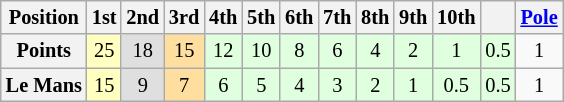<table class="wikitable" style="font-size:85%; text-align:center;">
<tr>
<th>Position</th>
<th>1st</th>
<th>2nd</th>
<th>3rd</th>
<th>4th</th>
<th>5th</th>
<th>6th</th>
<th>7th</th>
<th>8th</th>
<th>9th</th>
<th>10th</th>
<th></th>
<th><a href='#'>Pole</a></th>
</tr>
<tr>
<th>Points</th>
<td style="background:#FFFFBF;">25</td>
<td style="background:#DFDFDF;">18</td>
<td style="background:#FFDF9F;">15</td>
<td style="background:#DFFFDF;">12</td>
<td style="background:#DFFFDF;">10</td>
<td style="background:#DFFFDF;">8</td>
<td style="background:#DFFFDF;">6</td>
<td style="background:#DFFFDF;">4</td>
<td style="background:#DFFFDF;">2</td>
<td style="background:#DFFFDF;">1</td>
<td style="background:#DFFFDF;">0.5</td>
<td>1</td>
</tr>
<tr>
<th>Le Mans</th>
<td style="background:#FFFFBF;">15</td>
<td style="background:#DFDFDF;">9</td>
<td style="background:#FFDF9F;">7</td>
<td style="background:#DFFFDF;">6</td>
<td style="background:#DFFFDF;">5</td>
<td style="background:#DFFFDF;">4</td>
<td style="background:#DFFFDF;">3</td>
<td style="background:#DFFFDF;">2</td>
<td style="background:#DFFFDF;">1</td>
<td style="background:#DFFFDF;">0.5</td>
<td style="background:#DFFFDF;">0.5</td>
<td>1</td>
</tr>
</table>
